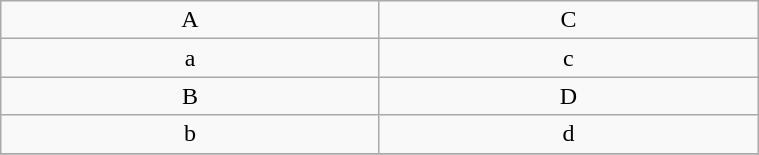<table class=" wikitable vatop collapsible collapsed " style="text-align:center; width:40%;">
<tr>
<td>A</td>
<td>C</td>
</tr>
<tr>
<td>a</td>
<td>c</td>
</tr>
<tr>
<td>B</td>
<td>D</td>
</tr>
<tr>
<td>b</td>
<td>d</td>
</tr>
<tr>
</tr>
</table>
